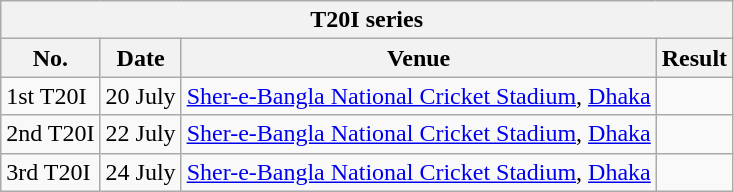<table class="wikitable">
<tr>
<th colspan="4">T20I series</th>
</tr>
<tr>
<th>No.</th>
<th>Date</th>
<th>Venue</th>
<th>Result</th>
</tr>
<tr>
<td>1st T20I</td>
<td>20 July</td>
<td><a href='#'>Sher-e-Bangla National Cricket Stadium</a>, <a href='#'>Dhaka</a></td>
<td></td>
</tr>
<tr>
<td>2nd T20I</td>
<td>22 July</td>
<td><a href='#'>Sher-e-Bangla National Cricket Stadium</a>, <a href='#'>Dhaka</a></td>
<td></td>
</tr>
<tr>
<td>3rd T20I</td>
<td>24 July</td>
<td><a href='#'>Sher-e-Bangla National Cricket Stadium</a>, <a href='#'>Dhaka</a></td>
<td></td>
</tr>
</table>
